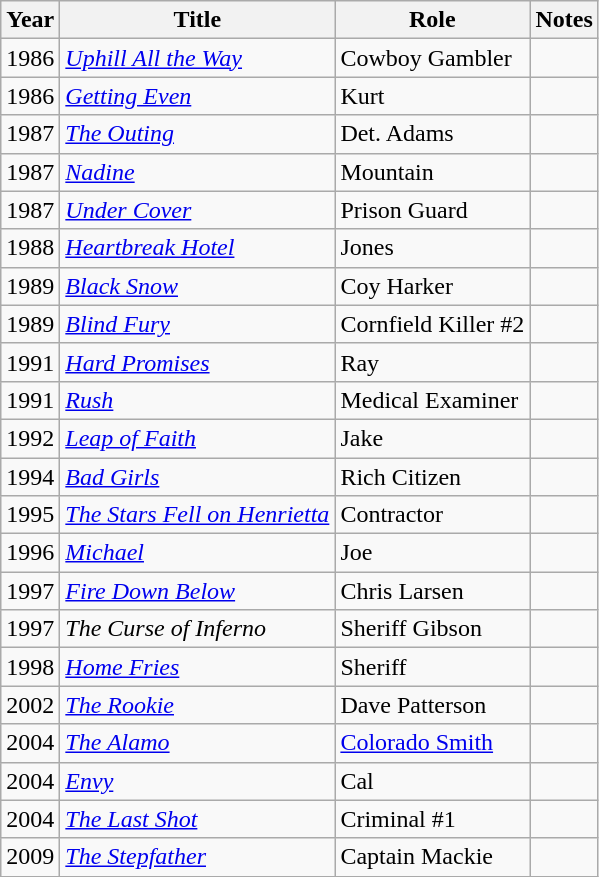<table class="wikitable">
<tr>
<th>Year</th>
<th>Title</th>
<th>Role</th>
<th>Notes</th>
</tr>
<tr>
<td>1986</td>
<td><em><a href='#'>Uphill All the Way</a></em></td>
<td>Cowboy Gambler</td>
<td></td>
</tr>
<tr>
<td>1986</td>
<td><a href='#'><em>Getting Even</em></a></td>
<td>Kurt</td>
<td></td>
</tr>
<tr>
<td>1987</td>
<td><a href='#'><em>The Outing</em></a></td>
<td>Det. Adams</td>
<td></td>
</tr>
<tr>
<td>1987</td>
<td><a href='#'><em>Nadine</em></a></td>
<td>Mountain</td>
<td></td>
</tr>
<tr>
<td>1987</td>
<td><a href='#'><em>Under Cover</em></a></td>
<td>Prison Guard</td>
<td></td>
</tr>
<tr>
<td>1988</td>
<td><a href='#'><em>Heartbreak Hotel</em></a></td>
<td>Jones</td>
<td></td>
</tr>
<tr>
<td>1989</td>
<td><a href='#'><em>Black Snow</em></a></td>
<td>Coy Harker</td>
<td></td>
</tr>
<tr>
<td>1989</td>
<td><em><a href='#'>Blind Fury</a></em></td>
<td>Cornfield Killer #2</td>
<td></td>
</tr>
<tr>
<td>1991</td>
<td><a href='#'><em>Hard Promises</em></a></td>
<td>Ray</td>
<td></td>
</tr>
<tr>
<td>1991</td>
<td><a href='#'><em>Rush</em></a></td>
<td>Medical Examiner</td>
<td></td>
</tr>
<tr>
<td>1992</td>
<td><a href='#'><em>Leap of Faith</em></a></td>
<td>Jake</td>
<td></td>
</tr>
<tr>
<td>1994</td>
<td><a href='#'><em>Bad Girls</em></a></td>
<td>Rich Citizen</td>
<td></td>
</tr>
<tr>
<td>1995</td>
<td><em><a href='#'>The Stars Fell on Henrietta</a></em></td>
<td>Contractor</td>
<td></td>
</tr>
<tr>
<td>1996</td>
<td><a href='#'><em>Michael</em></a></td>
<td>Joe</td>
<td></td>
</tr>
<tr>
<td>1997</td>
<td><a href='#'><em>Fire Down Below</em></a></td>
<td>Chris Larsen</td>
<td></td>
</tr>
<tr>
<td>1997</td>
<td><em>The Curse of Inferno</em></td>
<td>Sheriff Gibson</td>
<td></td>
</tr>
<tr>
<td>1998</td>
<td><em><a href='#'>Home Fries</a></em></td>
<td>Sheriff</td>
<td></td>
</tr>
<tr>
<td>2002</td>
<td><a href='#'><em>The Rookie</em></a></td>
<td>Dave Patterson</td>
<td></td>
</tr>
<tr>
<td>2004</td>
<td><a href='#'><em>The Alamo</em></a></td>
<td><a href='#'>Colorado Smith</a></td>
<td></td>
</tr>
<tr>
<td>2004</td>
<td><a href='#'><em>Envy</em></a></td>
<td>Cal</td>
<td></td>
</tr>
<tr>
<td>2004</td>
<td><em><a href='#'>The Last Shot</a></em></td>
<td>Criminal #1</td>
<td></td>
</tr>
<tr>
<td>2009</td>
<td><a href='#'><em>The Stepfather</em></a></td>
<td>Captain Mackie</td>
<td></td>
</tr>
</table>
